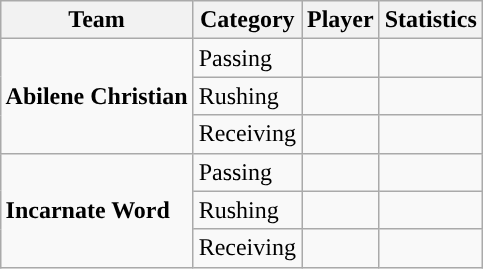<table class="wikitable" style="float: right;">
<tr>
<th>Team</th>
<th>Category</th>
<th>Player</th>
<th>Statistics</th>
</tr>
<tr>
<td rowspan=3><strong>Abilene Christian</strong></td>
<td>Passing</td>
<td></td>
<td></td>
</tr>
<tr>
<td>Rushing</td>
<td></td>
<td></td>
</tr>
<tr>
<td>Receiving</td>
<td></td>
<td></td>
</tr>
<tr>
<td rowspan=3><strong>Incarnate Word</strong></td>
<td>Passing</td>
<td></td>
<td></td>
</tr>
<tr>
<td>Rushing</td>
<td></td>
<td></td>
</tr>
<tr>
<td>Receiving</td>
<td></td>
<td></td>
</tr>
</table>
